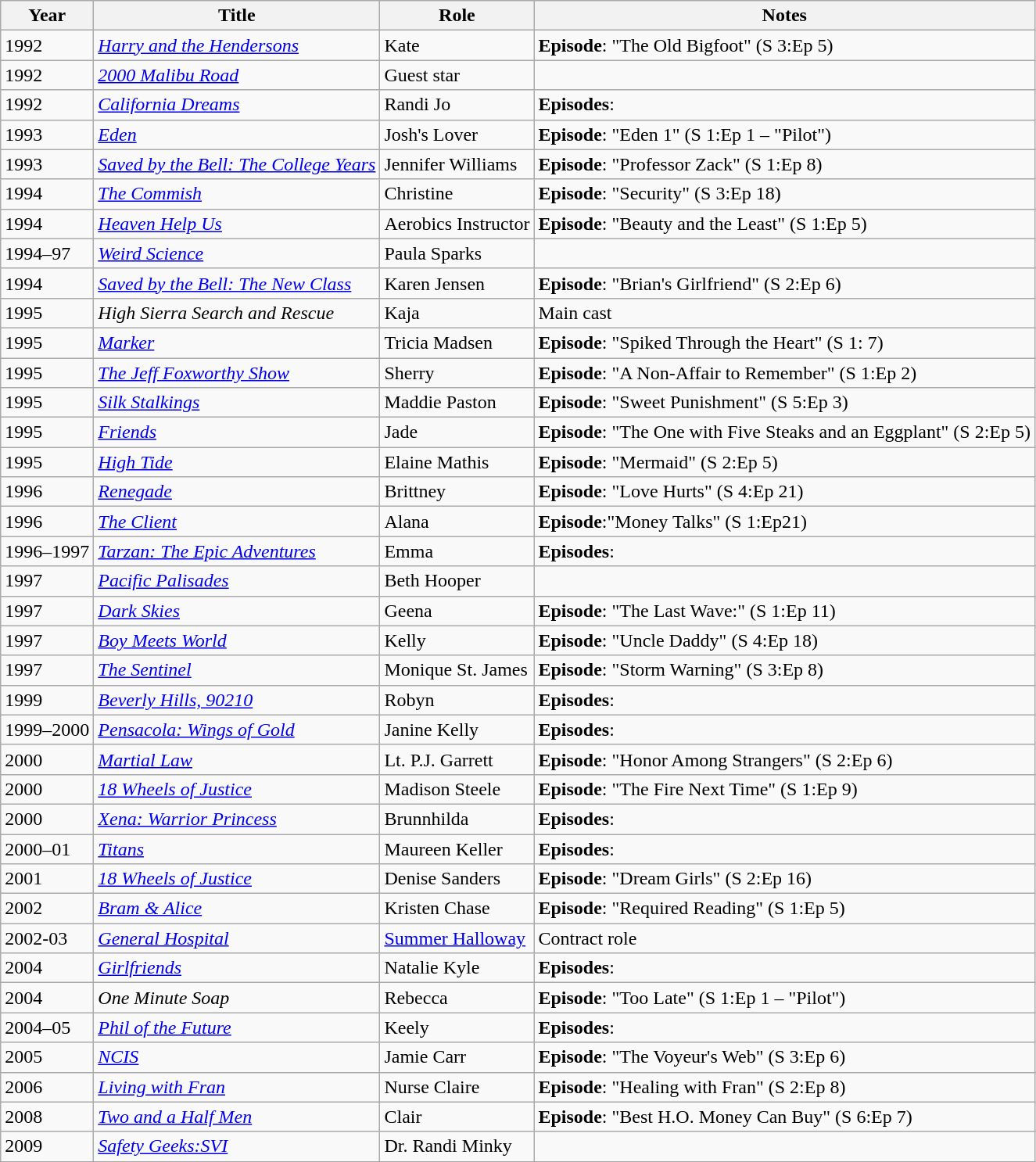<table class="wikitable sortable">
<tr>
<th>Year</th>
<th>Title</th>
<th>Role</th>
<th class="unsortable">Notes</th>
</tr>
<tr>
<td>1992</td>
<td><em><a href='#'>Harry and the Hendersons</a></em></td>
<td>Kate</td>
<td><strong>Episode</strong>: "The Old Bigfoot" (S 3:Ep 5)</td>
</tr>
<tr>
<td>1992</td>
<td><em><a href='#'>2000 Malibu Road</a></em></td>
<td>Guest star</td>
<td></td>
</tr>
<tr>
<td>1992</td>
<td><em><a href='#'>California Dreams</a></em></td>
<td>Randi Jo</td>
<td><strong>Episodes</strong>: </td>
</tr>
<tr>
<td>1993</td>
<td><em><a href='#'>Eden</a></em></td>
<td>Josh's Lover</td>
<td><strong>Episode</strong>: "Eden 1" (S 1:Ep 1 – "Pilot")</td>
</tr>
<tr>
<td>1993</td>
<td><em><a href='#'>Saved by the Bell: The College Years</a></em></td>
<td>Jennifer Williams</td>
<td><strong>Episode</strong>: "Professor Zack" (S 1:Ep 8)</td>
</tr>
<tr>
<td>1994</td>
<td><em><a href='#'>The Commish</a></em></td>
<td>Christine</td>
<td><strong>Episode</strong>: "Security" (S 3:Ep 18)</td>
</tr>
<tr>
<td>1994</td>
<td><em><a href='#'>Heaven Help Us</a></em></td>
<td>Aerobics Instructor</td>
<td><strong>Episode</strong>: "Beauty and the Least" (S 1:Ep 5)</td>
</tr>
<tr>
<td>1994–97</td>
<td><em><a href='#'>Weird Science</a></em></td>
<td>Paula Sparks</td>
<td></td>
</tr>
<tr>
<td>1994</td>
<td><em><a href='#'>Saved by the Bell: The New Class</a></em></td>
<td>Karen Jensen</td>
<td><strong>Episode</strong>: "Brian's Girlfriend" (S 2:Ep 6)</td>
</tr>
<tr>
<td>1995</td>
<td><em>High Sierra Search and Rescue</em></td>
<td>Kaja</td>
<td>Main cast</td>
</tr>
<tr>
<td>1995</td>
<td><em><a href='#'>Marker</a></em></td>
<td>Tricia Madsen</td>
<td><strong>Episode</strong>: "Spiked Through the Heart" (S 1: 7)</td>
</tr>
<tr>
<td>1995</td>
<td><em><a href='#'>The Jeff Foxworthy Show</a></em></td>
<td>Sherry</td>
<td><strong>Episode</strong>: "A Non-Affair to Remember" (S 1:Ep 2)</td>
</tr>
<tr>
<td>1995</td>
<td><em><a href='#'>Silk Stalkings</a></em></td>
<td>Maddie Paston</td>
<td><strong>Episode</strong>: "Sweet Punishment" (S 5:Ep 3)</td>
</tr>
<tr>
<td>1995</td>
<td><em><a href='#'>Friends</a></em></td>
<td>Jade</td>
<td><strong>Episode</strong>: "The One with Five Steaks and an Eggplant" (S 2:Ep 5)</td>
</tr>
<tr>
<td>1995</td>
<td><em><a href='#'>High Tide</a></em></td>
<td>Elaine Mathis</td>
<td><strong>Episode</strong>: "Mermaid" (S 2:Ep 5)</td>
</tr>
<tr>
<td>1996</td>
<td><em><a href='#'>Renegade</a></em></td>
<td>Brittney</td>
<td><strong>Episode</strong>: "Love Hurts" (S 4:Ep 21)</td>
</tr>
<tr>
<td>1996</td>
<td><em><a href='#'>The Client</a></em></td>
<td>Alana</td>
<td><strong>Episode</strong>:"Money Talks" (S 1:Ep21)</td>
</tr>
<tr>
<td>1996–1997</td>
<td><em><a href='#'>Tarzan: The Epic Adventures</a></em></td>
<td>Emma</td>
<td><strong>Episodes</strong>: </td>
</tr>
<tr>
<td>1997</td>
<td><em><a href='#'>Pacific Palisades</a></em></td>
<td>Beth Hooper</td>
<td></td>
</tr>
<tr>
<td>1997</td>
<td><em><a href='#'>Dark Skies</a></em></td>
<td>Geena</td>
<td><strong>Episode</strong>: "The Last Wave:" (S 1:Ep 11)</td>
</tr>
<tr>
<td>1997</td>
<td><em><a href='#'>Boy Meets World</a></em></td>
<td>Kelly</td>
<td><strong>Episode</strong>: "Uncle Daddy" (S 4:Ep 18)</td>
</tr>
<tr>
<td>1997</td>
<td><em><a href='#'>The Sentinel</a></em></td>
<td>Monique St. James</td>
<td><strong>Episode</strong>: "Storm Warning" (S 3:Ep 8)</td>
</tr>
<tr>
<td>1999</td>
<td><em><a href='#'>Beverly Hills, 90210</a></em></td>
<td>Robyn</td>
<td><strong>Episodes</strong>: </td>
</tr>
<tr>
<td>1999–2000</td>
<td><em><a href='#'>Pensacola: Wings of Gold</a></em></td>
<td>Janine Kelly</td>
<td><strong>Episodes</strong>: </td>
</tr>
<tr>
<td>2000</td>
<td><em><a href='#'>Martial Law</a></em></td>
<td>Lt. P.J. Garrett</td>
<td><strong>Episode</strong>: "Honor Among Strangers" (S 2:Ep 6)</td>
</tr>
<tr>
<td>2000</td>
<td><em><a href='#'>18 Wheels of Justice</a></em></td>
<td>Madison Steele</td>
<td><strong>Episode</strong>: "The Fire Next Time" (S 1:Ep 9)</td>
</tr>
<tr>
<td>2000</td>
<td><em><a href='#'>Xena: Warrior Princess</a></em></td>
<td>Brunnhilda</td>
<td><strong>Episodes</strong>: </td>
</tr>
<tr>
<td>2000–01</td>
<td><em><a href='#'>Titans</a></em></td>
<td>Maureen Keller</td>
<td><strong>Episodes</strong>: </td>
</tr>
<tr>
<td>2001</td>
<td><em><a href='#'>18 Wheels of Justice</a></em></td>
<td>Denise Sanders</td>
<td><strong>Episode</strong>: "Dream Girls" (S 2:Ep 16)</td>
</tr>
<tr>
<td>2002</td>
<td><em><a href='#'>Bram & Alice</a></em></td>
<td>Kristen Chase</td>
<td><strong>Episode</strong>: "Required Reading" (S 1:Ep 5)</td>
</tr>
<tr>
<td>2002-03</td>
<td><em><a href='#'>General Hospital</a></em></td>
<td><a href='#'>Summer Halloway</a></td>
<td>Contract role</td>
</tr>
<tr>
<td>2004</td>
<td><em><a href='#'>Girlfriends</a></em></td>
<td>Natalie Kyle</td>
<td><strong>Episodes</strong>: </td>
</tr>
<tr>
<td>2004</td>
<td><em>One Minute Soap</em></td>
<td>Rebecca</td>
<td><strong>Episode</strong>: "Too Late" (S 1:Ep 1 – "Pilot")</td>
</tr>
<tr>
<td>2004–05</td>
<td><em><a href='#'>Phil of the Future</a></em></td>
<td>Keely</td>
<td><strong>Episodes</strong>: </td>
</tr>
<tr>
<td>2005</td>
<td><em><a href='#'>NCIS</a></em></td>
<td>Jamie Carr</td>
<td><strong>Episode</strong>: "The Voyeur's Web" (S 3:Ep 6)</td>
</tr>
<tr>
<td>2006</td>
<td><em><a href='#'>Living with Fran</a></em></td>
<td>Nurse Claire</td>
<td><strong>Episode</strong>: "Healing with Fran" (S 2:Ep 8)</td>
</tr>
<tr>
<td>2008</td>
<td><em><a href='#'>Two and a Half Men</a></em></td>
<td>Clair</td>
<td><strong>Episode</strong>: "Best H.O. Money Can Buy" (S 6:Ep 7)</td>
</tr>
<tr>
<td>2009</td>
<td><em><a href='#'>Safety Geeks:SVI</a></em></td>
<td>Dr. Randi Minky</td>
<td></td>
</tr>
</table>
